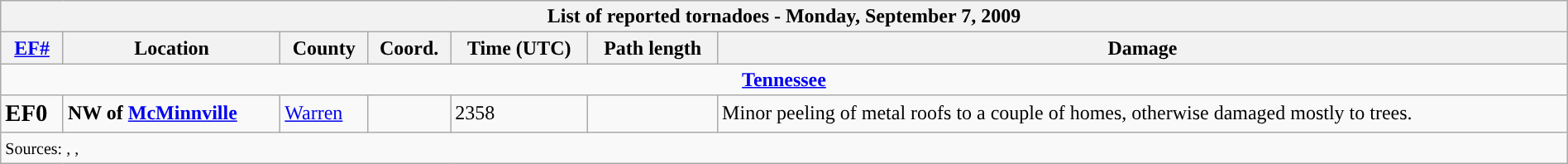<table class="wikitable collapsible" width="100%">
<tr>
<th colspan="7">List of reported tornadoes - Monday, September 7, 2009</th>
</tr>
<tr>
<th><a href='#'>EF#</a></th>
<th>Location</th>
<th>County</th>
<th>Coord.</th>
<th>Time (UTC)</th>
<th>Path length</th>
<th>Damage</th>
</tr>
<tr>
<td colspan="7" align=center><strong><a href='#'>Tennessee</a></strong></td>
</tr>
<tr>
<td><big><strong>EF0</strong></big></td>
<td><strong>NW of <a href='#'>McMinnville</a></strong></td>
<td><a href='#'>Warren</a></td>
<td></td>
<td>2358</td>
<td></td>
<td>Minor peeling of metal roofs to a couple of homes, otherwise damaged mostly to trees.</td>
</tr>
<tr>
<td colspan="7"><small>Sources: , , </small></td>
</tr>
</table>
